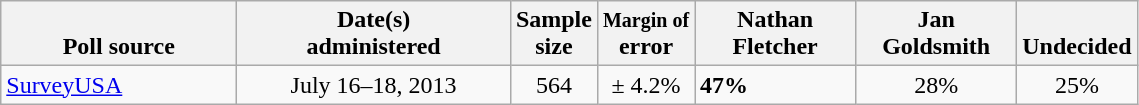<table class="wikitable">
<tr valign= bottom>
<th style="width:150px;">Poll source</th>
<th style="width:175px;">Date(s)<br>administered</th>
<th class=small>Sample<br>size</th>
<th><small>Margin of</small><br>error</th>
<th style="width:100px;">Nathan<br>Fletcher</th>
<th style="width:100px;">Jan<br>Goldsmith</th>
<th>Undecided</th>
</tr>
<tr>
<td><a href='#'>SurveyUSA</a></td>
<td align=center>July 16–18, 2013</td>
<td align=center>564</td>
<td align=center>± 4.2%</td>
<td><strong>47%</strong></td>
<td align=center>28%</td>
<td align=center>25%</td>
</tr>
</table>
